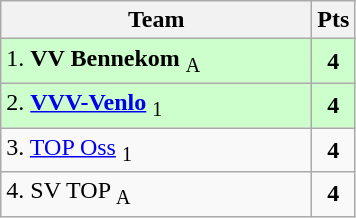<table class="wikitable" style="text-align:center; float:left; margin-right:1em">
<tr>
<th style="width:200px">Team</th>
<th width=20>Pts</th>
</tr>
<tr bgcolor=ccffcc>
<td align=left>1. <strong>VV Bennekom</strong> <sub>A</sub></td>
<td><strong>4</strong></td>
</tr>
<tr bgcolor=ccffcc>
<td align=left>2. <strong><a href='#'>VVV-Venlo</a></strong> <sub>1</sub></td>
<td><strong>4</strong></td>
</tr>
<tr>
<td align=left>3. <a href='#'>TOP Oss</a> <sub>1</sub></td>
<td><strong>4</strong></td>
</tr>
<tr>
<td align=left>4. SV TOP <sub>A</sub></td>
<td><strong>4</strong></td>
</tr>
</table>
